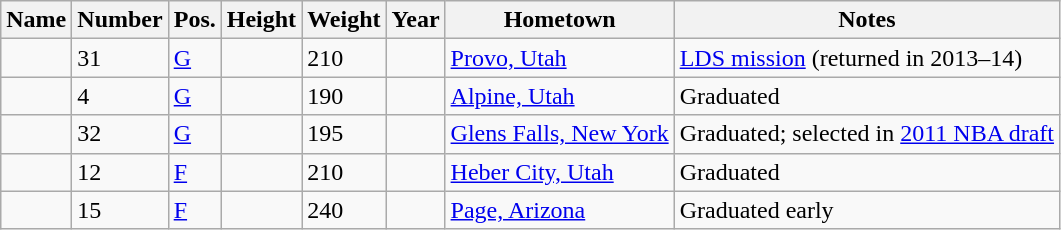<table class="wikitable sortable" border="1">
<tr>
<th>Name</th>
<th>Number</th>
<th>Pos.</th>
<th>Height</th>
<th>Weight</th>
<th>Year</th>
<th>Hometown</th>
<th class="unsortable">Notes</th>
</tr>
<tr>
<td></td>
<td>31</td>
<td><a href='#'>G</a></td>
<td></td>
<td>210</td>
<td></td>
<td><a href='#'>Provo, Utah</a></td>
<td><a href='#'>LDS mission</a> (returned in 2013–14)</td>
</tr>
<tr>
<td></td>
<td>4</td>
<td><a href='#'>G</a></td>
<td></td>
<td>190</td>
<td></td>
<td><a href='#'>Alpine, Utah</a></td>
<td>Graduated</td>
</tr>
<tr>
<td></td>
<td>32</td>
<td><a href='#'>G</a></td>
<td></td>
<td>195</td>
<td></td>
<td><a href='#'>Glens Falls, New York</a></td>
<td>Graduated; selected in <a href='#'>2011 NBA draft</a></td>
</tr>
<tr>
<td></td>
<td>12</td>
<td><a href='#'>F</a></td>
<td></td>
<td>210</td>
<td></td>
<td><a href='#'>Heber City, Utah</a></td>
<td>Graduated</td>
</tr>
<tr>
<td></td>
<td>15</td>
<td><a href='#'>F</a></td>
<td></td>
<td>240</td>
<td></td>
<td><a href='#'>Page, Arizona</a></td>
<td>Graduated early</td>
</tr>
</table>
